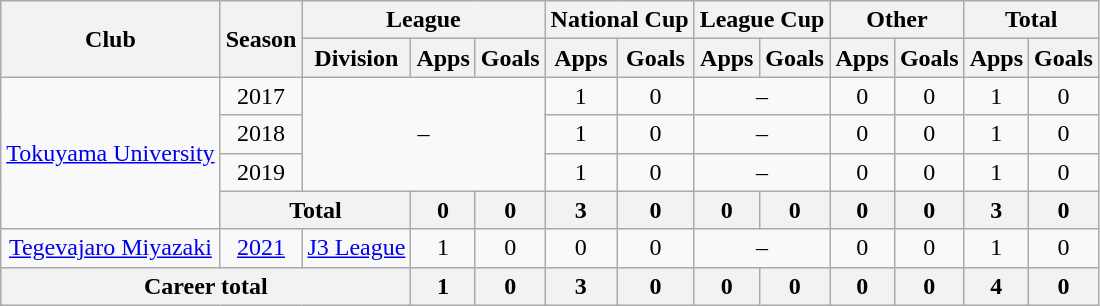<table class="wikitable" style="text-align: center">
<tr>
<th rowspan="2">Club</th>
<th rowspan="2">Season</th>
<th colspan="3">League</th>
<th colspan="2">National Cup</th>
<th colspan="2">League Cup</th>
<th colspan="2">Other</th>
<th colspan="2">Total</th>
</tr>
<tr>
<th>Division</th>
<th>Apps</th>
<th>Goals</th>
<th>Apps</th>
<th>Goals</th>
<th>Apps</th>
<th>Goals</th>
<th>Apps</th>
<th>Goals</th>
<th>Apps</th>
<th>Goals</th>
</tr>
<tr>
<td rowspan="4"><a href='#'>Tokuyama University</a></td>
<td>2017</td>
<td rowspan="3" colspan="3">–</td>
<td>1</td>
<td>0</td>
<td colspan="2">–</td>
<td>0</td>
<td>0</td>
<td>1</td>
<td>0</td>
</tr>
<tr>
<td>2018</td>
<td>1</td>
<td>0</td>
<td colspan="2">–</td>
<td>0</td>
<td>0</td>
<td>1</td>
<td>0</td>
</tr>
<tr>
<td>2019</td>
<td>1</td>
<td>0</td>
<td colspan="2">–</td>
<td>0</td>
<td>0</td>
<td>1</td>
<td>0</td>
</tr>
<tr>
<th colspan=2>Total</th>
<th>0</th>
<th>0</th>
<th>3</th>
<th>0</th>
<th>0</th>
<th>0</th>
<th>0</th>
<th>0</th>
<th>3</th>
<th>0</th>
</tr>
<tr>
<td><a href='#'>Tegevajaro Miyazaki</a></td>
<td><a href='#'>2021</a></td>
<td><a href='#'>J3 League</a></td>
<td>1</td>
<td>0</td>
<td>0</td>
<td>0</td>
<td colspan="2">–</td>
<td>0</td>
<td>0</td>
<td>1</td>
<td>0</td>
</tr>
<tr>
<th colspan=3>Career total</th>
<th>1</th>
<th>0</th>
<th>3</th>
<th>0</th>
<th>0</th>
<th>0</th>
<th>0</th>
<th>0</th>
<th>4</th>
<th>0</th>
</tr>
</table>
